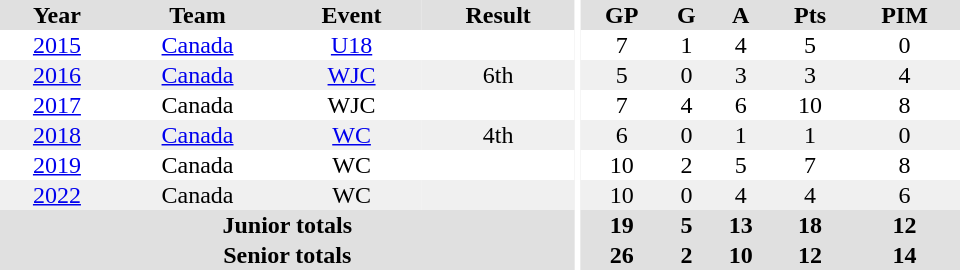<table border="0" cellpadding="1" cellspacing="0" ID="Table3" style="text-align:center; width:40em">
<tr ALIGN="center" bgcolor="#e0e0e0">
<th>Year</th>
<th>Team</th>
<th>Event</th>
<th>Result</th>
<th rowspan="99" bgcolor="#ffffff"></th>
<th>GP</th>
<th>G</th>
<th>A</th>
<th>Pts</th>
<th>PIM</th>
</tr>
<tr>
<td><a href='#'>2015</a></td>
<td><a href='#'>Canada</a></td>
<td><a href='#'>U18</a></td>
<td></td>
<td>7</td>
<td>1</td>
<td>4</td>
<td>5</td>
<td>0</td>
</tr>
<tr bgcolor="#f0f0f0">
<td><a href='#'>2016</a></td>
<td><a href='#'>Canada</a></td>
<td><a href='#'>WJC</a></td>
<td>6th</td>
<td>5</td>
<td>0</td>
<td>3</td>
<td>3</td>
<td>4</td>
</tr>
<tr>
<td><a href='#'>2017</a></td>
<td>Canada</td>
<td>WJC</td>
<td></td>
<td>7</td>
<td>4</td>
<td>6</td>
<td>10</td>
<td>8</td>
</tr>
<tr bgcolor="#f0f0f0">
<td><a href='#'>2018</a></td>
<td><a href='#'>Canada</a></td>
<td><a href='#'>WC</a></td>
<td>4th</td>
<td>6</td>
<td>0</td>
<td>1</td>
<td>1</td>
<td>0</td>
</tr>
<tr>
<td><a href='#'>2019</a></td>
<td>Canada</td>
<td>WC</td>
<td></td>
<td>10</td>
<td>2</td>
<td>5</td>
<td>7</td>
<td>8</td>
</tr>
<tr bgcolor="#f0f0f0">
<td><a href='#'>2022</a></td>
<td>Canada</td>
<td>WC</td>
<td></td>
<td>10</td>
<td>0</td>
<td>4</td>
<td>4</td>
<td>6</td>
</tr>
<tr bgcolor="#e0e0e0">
<th colspan="4">Junior totals</th>
<th>19</th>
<th>5</th>
<th>13</th>
<th>18</th>
<th>12</th>
</tr>
<tr bgcolor="#e0e0e0">
<th colspan="4">Senior totals</th>
<th>26</th>
<th>2</th>
<th>10</th>
<th>12</th>
<th>14</th>
</tr>
</table>
